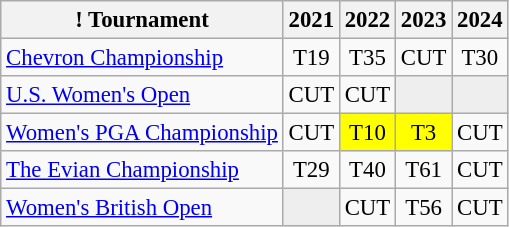<table class="wikitable" style="font-size:95%;text-align:center;">
<tr>
<th>! Tournament</th>
<th>2021</th>
<th>2022</th>
<th>2023</th>
<th>2024</th>
</tr>
<tr>
<td align=left><a href='#'>Chevron Championship</a></td>
<td>T19</td>
<td>T35</td>
<td>CUT</td>
<td>T30</td>
</tr>
<tr>
<td align=left><a href='#'>U.S. Women's Open</a></td>
<td>CUT</td>
<td>CUT</td>
<td style="background:#eeeeee;"></td>
<td style="background:#eeeeee;"></td>
</tr>
<tr>
<td align=left><a href='#'>Women's PGA Championship</a></td>
<td>CUT</td>
<td style="background:yellow;">T10</td>
<td style="background:yellow;">T3</td>
<td>CUT</td>
</tr>
<tr>
<td align=left><a href='#'>The Evian Championship</a></td>
<td>T29</td>
<td>T40</td>
<td>T61</td>
<td>CUT</td>
</tr>
<tr>
<td align=left><a href='#'>Women's British Open</a></td>
<td style="background:#eeeeee;"></td>
<td>CUT</td>
<td>T56</td>
<td>CUT</td>
</tr>
</table>
